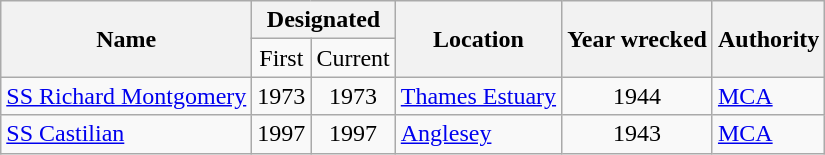<table class="wikitable" align=center>
<tr>
<th rowspan="2" align=center>Name</th>
<th colspan="2">Designated </th>
<th rowspan="2">Location</th>
<th rowspan="2">Year wrecked</th>
<th rowspan="2">Authority </th>
</tr>
<tr>
<td align=center>First</td>
<td align=center>Current</td>
</tr>
<tr>
<td><a href='#'>SS Richard Montgomery</a></td>
<td>1973 </td>
<td align=center>1973</td>
<td><a href='#'>Thames Estuary</a></td>
<td align=center>1944</td>
<td><a href='#'>MCA</a> </td>
</tr>
<tr>
<td><a href='#'>SS Castilian</a></td>
<td>1997 </td>
<td align=center>1997</td>
<td><a href='#'>Anglesey</a></td>
<td align=center>1943</td>
<td><a href='#'>MCA</a> </td>
</tr>
</table>
